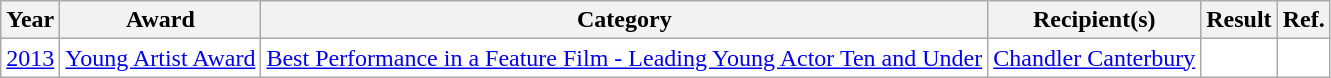<table class="wikitable" rowspan=5; style="text-align: center; background:#ffffff;">
<tr>
<th>Year</th>
<th>Award</th>
<th>Category</th>
<th>Recipient(s)</th>
<th>Result</th>
<th>Ref.</th>
</tr>
<tr>
<td><a href='#'>2013</a></td>
<td><a href='#'>Young Artist Award</a></td>
<td><a href='#'>Best Performance in a Feature Film - Leading Young Actor Ten and Under</a></td>
<td><a href='#'>Chandler Canterbury</a></td>
<td></td>
<td></td>
</tr>
</table>
